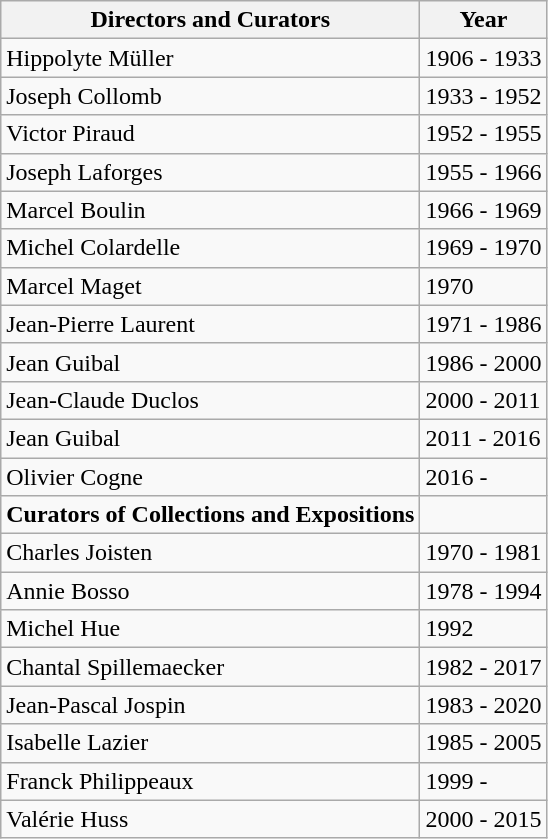<table class="wikitable">
<tr>
<th>Directors and Curators</th>
<th>Year</th>
</tr>
<tr>
<td>Hippolyte Müller</td>
<td>1906 - 1933</td>
</tr>
<tr>
<td>Joseph Collomb</td>
<td>1933 - 1952</td>
</tr>
<tr>
<td>Victor Piraud</td>
<td>1952 - 1955</td>
</tr>
<tr>
<td>Joseph Laforges</td>
<td>1955 - 1966</td>
</tr>
<tr>
<td>Marcel Boulin</td>
<td>1966 - 1969</td>
</tr>
<tr>
<td>Michel Colardelle</td>
<td>1969 - 1970</td>
</tr>
<tr>
<td>Marcel Maget</td>
<td>1970</td>
</tr>
<tr>
<td>Jean-Pierre Laurent</td>
<td>1971 - 1986</td>
</tr>
<tr>
<td>Jean Guibal</td>
<td>1986 - 2000</td>
</tr>
<tr>
<td>Jean-Claude Duclos</td>
<td>2000 - 2011</td>
</tr>
<tr>
<td>Jean Guibal</td>
<td>2011 - 2016</td>
</tr>
<tr>
<td>Olivier Cogne</td>
<td>2016 -</td>
</tr>
<tr>
<td><strong>Curators of Collections and Expositions</strong></td>
<td></td>
</tr>
<tr>
<td>Charles Joisten</td>
<td>1970 - 1981</td>
</tr>
<tr>
<td>Annie Bosso</td>
<td>1978 - 1994</td>
</tr>
<tr>
<td>Michel Hue</td>
<td>1992</td>
</tr>
<tr>
<td>Chantal Spillemaecker</td>
<td>1982 - 2017</td>
</tr>
<tr>
<td>Jean-Pascal Jospin</td>
<td>1983 - 2020</td>
</tr>
<tr>
<td>Isabelle Lazier</td>
<td>1985 - 2005</td>
</tr>
<tr>
<td>Franck Philippeaux</td>
<td>1999 -</td>
</tr>
<tr>
<td>Valérie Huss</td>
<td>2000 - 2015</td>
</tr>
</table>
